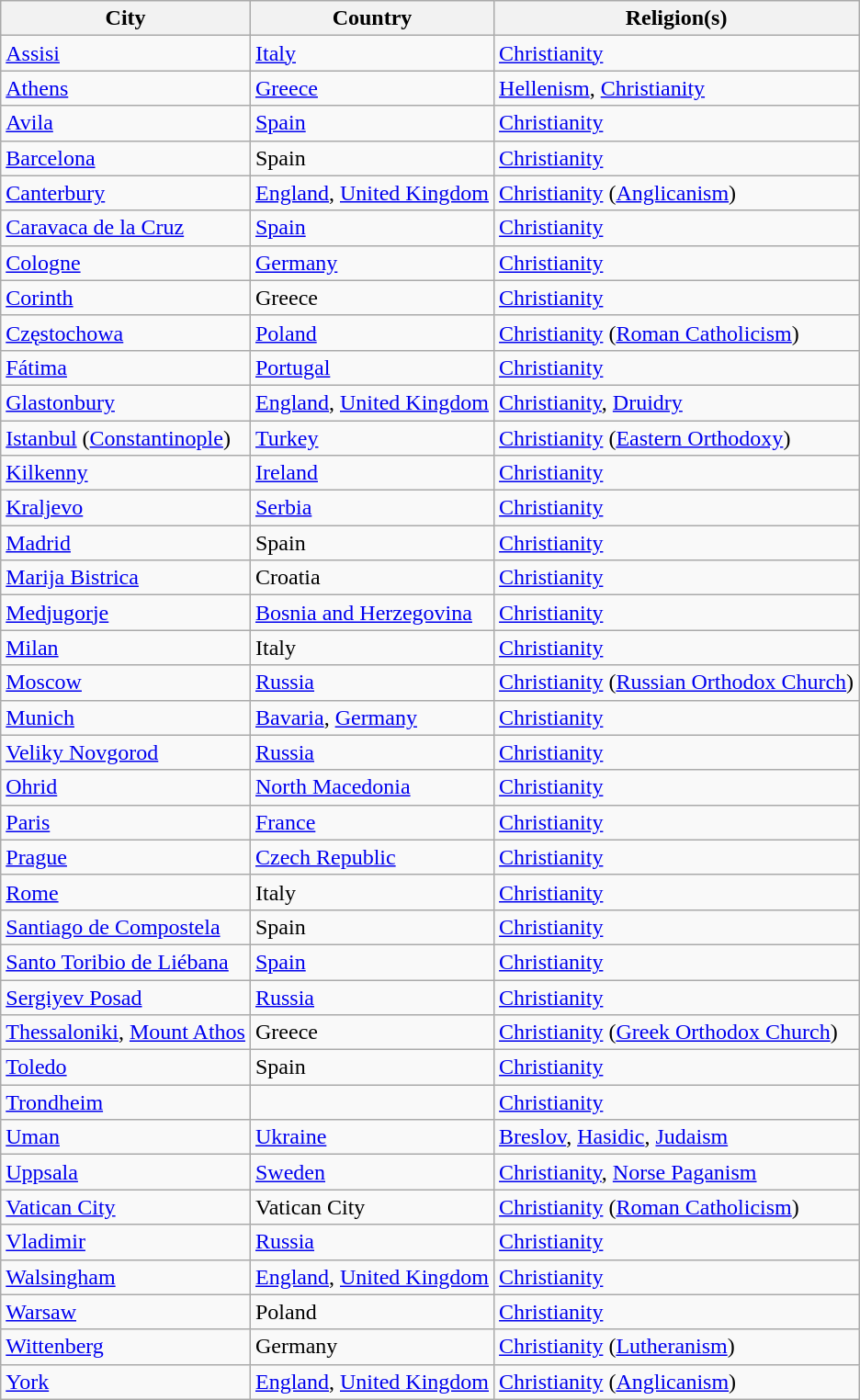<table class="wikitable">
<tr>
<th>City</th>
<th>Country</th>
<th>Religion(s)</th>
</tr>
<tr>
<td><a href='#'>Assisi</a></td>
<td> <a href='#'>Italy</a></td>
<td><a href='#'>Christianity</a></td>
</tr>
<tr>
<td><a href='#'>Athens</a></td>
<td> <a href='#'>Greece</a></td>
<td><a href='#'>Hellenism</a>, <a href='#'>Christianity</a></td>
</tr>
<tr>
<td><a href='#'>Avila</a></td>
<td> <a href='#'>Spain</a></td>
<td><a href='#'>Christianity</a></td>
</tr>
<tr>
<td><a href='#'>Barcelona</a></td>
<td> Spain</td>
<td><a href='#'>Christianity</a></td>
</tr>
<tr>
<td><a href='#'>Canterbury</a></td>
<td>  <a href='#'>England</a>, <a href='#'>United Kingdom</a></td>
<td><a href='#'>Christianity</a> (<a href='#'>Anglicanism</a>)</td>
</tr>
<tr>
<td><a href='#'>Caravaca de la Cruz</a></td>
<td> <a href='#'>Spain</a></td>
<td><a href='#'>Christianity</a></td>
</tr>
<tr>
<td><a href='#'>Cologne</a></td>
<td> <a href='#'>Germany</a></td>
<td><a href='#'>Christianity</a></td>
</tr>
<tr>
<td><a href='#'>Corinth</a></td>
<td> Greece</td>
<td><a href='#'>Christianity</a></td>
</tr>
<tr>
<td><a href='#'>Częstochowa</a></td>
<td> <a href='#'>Poland</a></td>
<td><a href='#'>Christianity</a> (<a href='#'>Roman Catholicism</a>)</td>
</tr>
<tr>
<td><a href='#'>Fátima</a></td>
<td> <a href='#'>Portugal</a></td>
<td><a href='#'>Christianity</a></td>
</tr>
<tr>
<td><a href='#'>Glastonbury</a></td>
<td>  <a href='#'>England</a>, <a href='#'>United Kingdom</a></td>
<td><a href='#'>Christianity</a>, <a href='#'>Druidry</a></td>
</tr>
<tr>
<td><a href='#'>Istanbul</a> (<a href='#'>Constantinople</a>)</td>
<td> <a href='#'>Turkey</a></td>
<td><a href='#'>Christianity</a> (<a href='#'>Eastern Orthodoxy</a>)</td>
</tr>
<tr>
<td><a href='#'>Kilkenny</a></td>
<td> <a href='#'>Ireland</a></td>
<td><a href='#'>Christianity</a></td>
</tr>
<tr>
<td><a href='#'>Kraljevo</a></td>
<td> <a href='#'>Serbia</a></td>
<td><a href='#'>Christianity</a></td>
</tr>
<tr>
<td><a href='#'>Madrid</a></td>
<td> Spain</td>
<td><a href='#'>Christianity</a></td>
</tr>
<tr>
<td><a href='#'>Marija Bistrica</a></td>
<td> Croatia</td>
<td><a href='#'>Christianity</a></td>
</tr>
<tr>
<td><a href='#'>Medjugorje</a></td>
<td> <a href='#'>Bosnia and Herzegovina</a></td>
<td><a href='#'>Christianity</a></td>
</tr>
<tr>
<td><a href='#'>Milan</a></td>
<td> Italy</td>
<td><a href='#'>Christianity</a></td>
</tr>
<tr>
<td><a href='#'>Moscow</a></td>
<td> <a href='#'>Russia</a></td>
<td><a href='#'>Christianity</a> (<a href='#'>Russian Orthodox Church</a>)</td>
</tr>
<tr>
<td><a href='#'>Munich</a></td>
<td>  <a href='#'>Bavaria</a>, <a href='#'>Germany</a></td>
<td><a href='#'>Christianity</a></td>
</tr>
<tr>
<td><a href='#'>Veliky Novgorod</a></td>
<td> <a href='#'>Russia</a></td>
<td><a href='#'>Christianity</a></td>
</tr>
<tr>
<td><a href='#'>Ohrid</a></td>
<td> <a href='#'>North Macedonia</a></td>
<td><a href='#'>Christianity</a></td>
</tr>
<tr>
<td><a href='#'>Paris</a></td>
<td> <a href='#'>France</a></td>
<td><a href='#'>Christianity</a></td>
</tr>
<tr>
<td><a href='#'>Prague</a></td>
<td> <a href='#'>Czech Republic</a></td>
<td><a href='#'>Christianity</a></td>
</tr>
<tr>
<td><a href='#'>Rome</a></td>
<td> Italy</td>
<td><a href='#'>Christianity</a></td>
</tr>
<tr>
<td><a href='#'>Santiago de Compostela</a></td>
<td> Spain</td>
<td><a href='#'>Christianity</a></td>
</tr>
<tr>
<td><a href='#'>Santo Toribio de Liébana</a></td>
<td> <a href='#'>Spain</a></td>
<td><a href='#'>Christianity</a></td>
</tr>
<tr>
<td><a href='#'>Sergiyev Posad</a></td>
<td> <a href='#'>Russia</a></td>
<td><a href='#'>Christianity</a></td>
</tr>
<tr>
<td><a href='#'>Thessaloniki</a>, <a href='#'>Mount Athos</a></td>
<td> Greece</td>
<td><a href='#'>Christianity</a> (<a href='#'>Greek Orthodox Church</a>)</td>
</tr>
<tr>
<td><a href='#'>Toledo</a></td>
<td> Spain</td>
<td><a href='#'>Christianity</a></td>
</tr>
<tr>
<td><a href='#'>Trondheim</a></td>
<td></td>
<td><a href='#'>Christianity</a></td>
</tr>
<tr>
<td><a href='#'>Uman</a></td>
<td> <a href='#'>Ukraine</a></td>
<td><a href='#'>Breslov</a>, <a href='#'>Hasidic</a>, <a href='#'>Judaism</a></td>
</tr>
<tr>
<td><a href='#'>Uppsala</a></td>
<td> <a href='#'>Sweden</a></td>
<td><a href='#'>Christianity</a>, <a href='#'>Norse Paganism</a></td>
</tr>
<tr>
<td><a href='#'>Vatican City</a></td>
<td> Vatican City</td>
<td><a href='#'>Christianity</a> (<a href='#'>Roman Catholicism</a>)</td>
</tr>
<tr>
<td><a href='#'>Vladimir</a></td>
<td> <a href='#'>Russia</a></td>
<td><a href='#'>Christianity</a></td>
</tr>
<tr>
<td><a href='#'>Walsingham</a></td>
<td>  <a href='#'>England</a>, <a href='#'>United Kingdom</a></td>
<td><a href='#'>Christianity</a></td>
</tr>
<tr>
<td><a href='#'>Warsaw</a></td>
<td> Poland</td>
<td><a href='#'>Christianity</a></td>
</tr>
<tr>
<td><a href='#'>Wittenberg</a></td>
<td> Germany</td>
<td><a href='#'>Christianity</a> (<a href='#'>Lutheranism</a>)</td>
</tr>
<tr>
<td><a href='#'>York</a></td>
<td>  <a href='#'>England</a>, <a href='#'>United Kingdom</a></td>
<td><a href='#'>Christianity</a> (<a href='#'>Anglicanism</a>)</td>
</tr>
</table>
